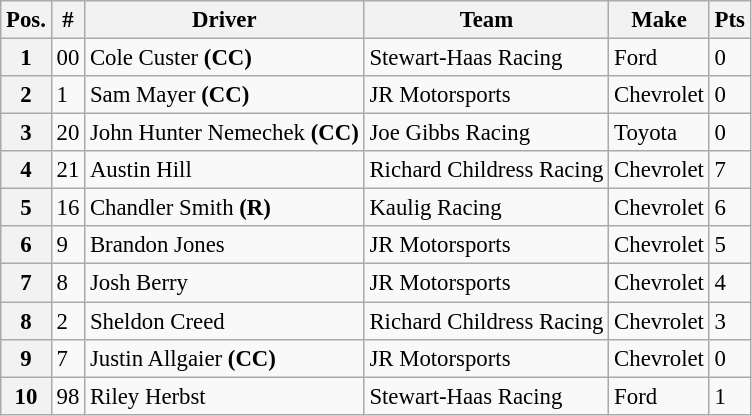<table class="wikitable" style="font-size:95%">
<tr>
<th>Pos.</th>
<th>#</th>
<th>Driver</th>
<th>Team</th>
<th>Make</th>
<th>Pts</th>
</tr>
<tr>
<th>1</th>
<td>00</td>
<td>Cole Custer <strong>(CC)</strong></td>
<td>Stewart-Haas Racing</td>
<td>Ford</td>
<td>0</td>
</tr>
<tr>
<th>2</th>
<td>1</td>
<td>Sam Mayer <strong>(CC)</strong></td>
<td>JR Motorsports</td>
<td>Chevrolet</td>
<td>0</td>
</tr>
<tr>
<th>3</th>
<td>20</td>
<td>John Hunter Nemechek <strong>(CC)</strong></td>
<td>Joe Gibbs Racing</td>
<td>Toyota</td>
<td>0</td>
</tr>
<tr>
<th>4</th>
<td>21</td>
<td>Austin Hill</td>
<td>Richard Childress Racing</td>
<td>Chevrolet</td>
<td>7</td>
</tr>
<tr>
<th>5</th>
<td>16</td>
<td>Chandler Smith <strong>(R)</strong></td>
<td>Kaulig Racing</td>
<td>Chevrolet</td>
<td>6</td>
</tr>
<tr>
<th>6</th>
<td>9</td>
<td>Brandon Jones</td>
<td>JR Motorsports</td>
<td>Chevrolet</td>
<td>5</td>
</tr>
<tr>
<th>7</th>
<td>8</td>
<td>Josh Berry</td>
<td>JR Motorsports</td>
<td>Chevrolet</td>
<td>4</td>
</tr>
<tr>
<th>8</th>
<td>2</td>
<td>Sheldon Creed</td>
<td>Richard Childress Racing</td>
<td>Chevrolet</td>
<td>3</td>
</tr>
<tr>
<th>9</th>
<td>7</td>
<td>Justin Allgaier <strong>(CC)</strong></td>
<td>JR Motorsports</td>
<td>Chevrolet</td>
<td>0</td>
</tr>
<tr>
<th>10</th>
<td>98</td>
<td>Riley Herbst</td>
<td>Stewart-Haas Racing</td>
<td>Ford</td>
<td>1</td>
</tr>
</table>
